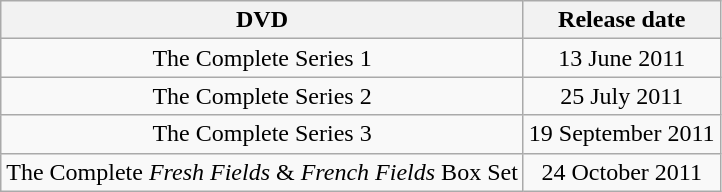<table class="wikitable" style="text-align:center">
<tr>
<th>DVD</th>
<th>Release date</th>
</tr>
<tr>
<td>The Complete Series 1</td>
<td>13 June 2011</td>
</tr>
<tr>
<td>The Complete Series 2</td>
<td>25 July 2011</td>
</tr>
<tr>
<td>The Complete Series 3</td>
<td>19 September 2011</td>
</tr>
<tr>
<td>The Complete <em>Fresh Fields</em> & <em>French Fields</em> Box Set</td>
<td>24 October 2011</td>
</tr>
</table>
